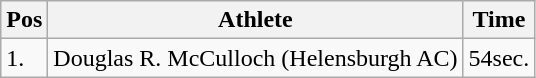<table class="wikitable">
<tr>
<th>Pos</th>
<th>Athlete</th>
<th>Time</th>
</tr>
<tr>
<td>1.</td>
<td>Douglas R. McCulloch (Helensburgh AC)</td>
<td>54sec.</td>
</tr>
</table>
